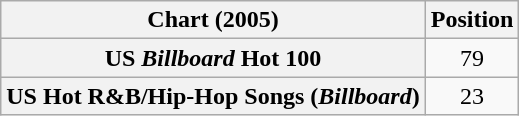<table class="wikitable sortable plainrowheaders" style="text-align:center;">
<tr>
<th scope="col">Chart (2005)</th>
<th scope="col">Position</th>
</tr>
<tr>
<th scope="row">US <em>Billboard</em> Hot 100</th>
<td>79</td>
</tr>
<tr>
<th scope="row">US Hot R&B/Hip-Hop Songs (<em>Billboard</em>)</th>
<td>23</td>
</tr>
</table>
